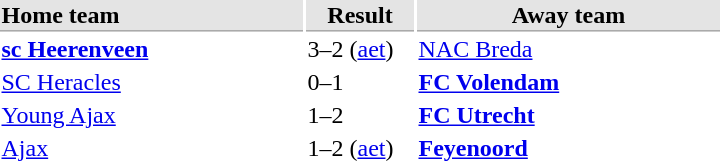<table>
<tr bgcolor="#E4E4E4">
<th style="border-bottom:1px solid #AAAAAA" width="200" align="left">Home team</th>
<th style="border-bottom:1px solid #AAAAAA" width="70" align="center">Result</th>
<th style="border-bottom:1px solid #AAAAAA" width="200">Away team</th>
</tr>
<tr>
<td><strong><a href='#'>sc Heerenveen</a></strong></td>
<td>3–2 (<a href='#'>aet</a>)</td>
<td><a href='#'>NAC Breda</a></td>
</tr>
<tr>
<td><a href='#'>SC Heracles</a></td>
<td>0–1</td>
<td><strong><a href='#'>FC Volendam</a></strong></td>
</tr>
<tr>
<td><a href='#'>Young Ajax</a></td>
<td>1–2</td>
<td><strong><a href='#'>FC Utrecht</a></strong></td>
</tr>
<tr>
<td><a href='#'>Ajax</a></td>
<td>1–2 (<a href='#'>aet</a>)</td>
<td><strong><a href='#'>Feyenoord</a></strong></td>
</tr>
</table>
